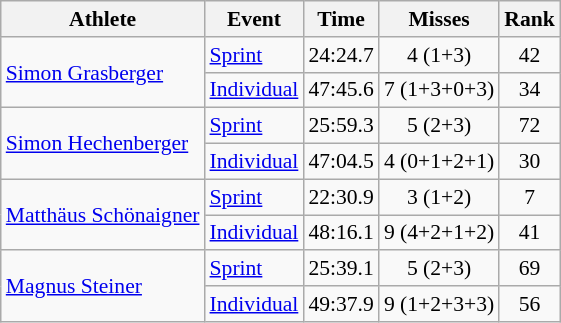<table class="wikitable" style="font-size:90%">
<tr>
<th>Athlete</th>
<th>Event</th>
<th>Time</th>
<th>Misses</th>
<th>Rank</th>
</tr>
<tr align="center">
<td align="left" rowspan=2><a href='#'>Simon Grasberger</a></td>
<td align="left"><a href='#'>Sprint</a></td>
<td>24:24.7</td>
<td>4 (1+3)</td>
<td>42</td>
</tr>
<tr align="center">
<td align="left"><a href='#'>Individual</a></td>
<td>47:45.6</td>
<td>7 (1+3+0+3)</td>
<td>34</td>
</tr>
<tr align="center">
<td align="left" rowspan=2><a href='#'>Simon Hechenberger</a></td>
<td align="left"><a href='#'>Sprint</a></td>
<td>25:59.3</td>
<td>5 (2+3)</td>
<td>72</td>
</tr>
<tr align="center">
<td align="left"><a href='#'>Individual</a></td>
<td>47:04.5</td>
<td>4 (0+1+2+1)</td>
<td>30</td>
</tr>
<tr align="center">
<td align="left" rowspan=2><a href='#'>Matthäus Schönaigner</a></td>
<td align="left"><a href='#'>Sprint</a></td>
<td>22:30.9</td>
<td>3 (1+2)</td>
<td>7</td>
</tr>
<tr align="center">
<td align="left"><a href='#'>Individual</a></td>
<td>48:16.1</td>
<td>9 (4+2+1+2)</td>
<td>41</td>
</tr>
<tr align="center">
<td align="left" rowspan=2><a href='#'>Magnus Steiner</a></td>
<td align="left"><a href='#'>Sprint</a></td>
<td>25:39.1</td>
<td>5 (2+3)</td>
<td>69</td>
</tr>
<tr align="center">
<td align="left"><a href='#'>Individual</a></td>
<td>49:37.9</td>
<td>9 (1+2+3+3)</td>
<td>56</td>
</tr>
</table>
